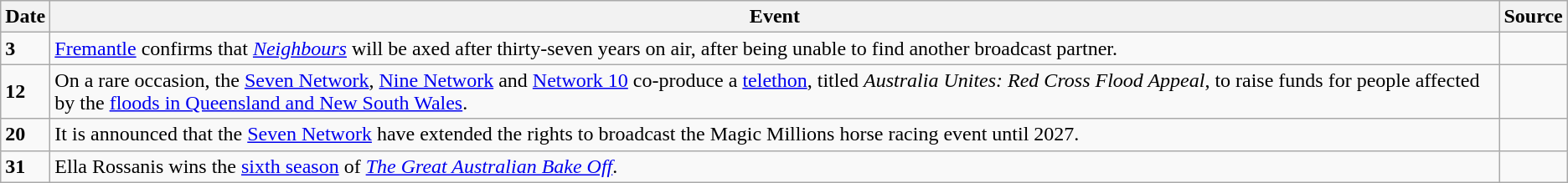<table class="wikitable">
<tr>
<th>Date</th>
<th>Event</th>
<th>Source</th>
</tr>
<tr>
<td><strong>3</strong></td>
<td><a href='#'>Fremantle</a> confirms that <em><a href='#'>Neighbours</a></em> will be axed after thirty-seven years on air, after being unable to find another broadcast partner.</td>
<td></td>
</tr>
<tr>
<td><strong>12</strong></td>
<td>On a rare occasion, the <a href='#'>Seven Network</a>, <a href='#'>Nine Network</a> and <a href='#'>Network 10</a> co-produce a <a href='#'>telethon</a>, titled <em>Australia Unites: Red Cross Flood Appeal</em>, to raise funds for people affected by the <a href='#'>floods in Queensland and New South Wales</a>.</td>
<td></td>
</tr>
<tr>
<td><strong>20</strong></td>
<td>It is announced that the <a href='#'>Seven Network</a> have extended the rights to broadcast the Magic Millions horse racing event until 2027.</td>
<td></td>
</tr>
<tr>
<td><strong>31</strong></td>
<td>Ella Rossanis wins the <a href='#'>sixth season</a> of <em><a href='#'>The Great Australian Bake Off</a></em>.</td>
<td></td>
</tr>
</table>
